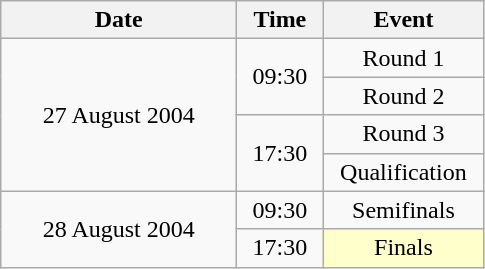<table class = "wikitable" style="text-align:center;">
<tr>
<th width=150>Date</th>
<th width=50>Time</th>
<th width=100>Event</th>
</tr>
<tr>
<td rowspan=4>27 August 2004</td>
<td rowspan=2>09:30</td>
<td>Round 1</td>
</tr>
<tr>
<td>Round 2</td>
</tr>
<tr>
<td rowspan=2>17:30</td>
<td>Round 3</td>
</tr>
<tr>
<td>Qualification</td>
</tr>
<tr>
<td rowspan=2>28 August 2004</td>
<td>09:30</td>
<td>Semifinals</td>
</tr>
<tr>
<td>17:30</td>
<td bgcolor=ffffcc>Finals</td>
</tr>
</table>
